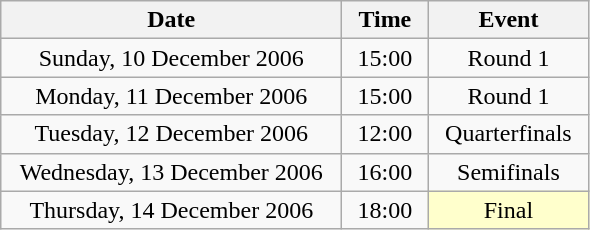<table class = "wikitable" style="text-align:center;">
<tr>
<th width=220>Date</th>
<th width=50>Time</th>
<th width=100>Event</th>
</tr>
<tr>
<td>Sunday, 10 December 2006</td>
<td>15:00</td>
<td>Round 1</td>
</tr>
<tr>
<td>Monday, 11 December 2006</td>
<td>15:00</td>
<td>Round 1</td>
</tr>
<tr>
<td>Tuesday, 12 December 2006</td>
<td>12:00</td>
<td>Quarterfinals</td>
</tr>
<tr>
<td>Wednesday, 13 December 2006</td>
<td>16:00</td>
<td>Semifinals</td>
</tr>
<tr>
<td>Thursday, 14 December 2006</td>
<td>18:00</td>
<td bgcolor=ffffcc>Final</td>
</tr>
</table>
